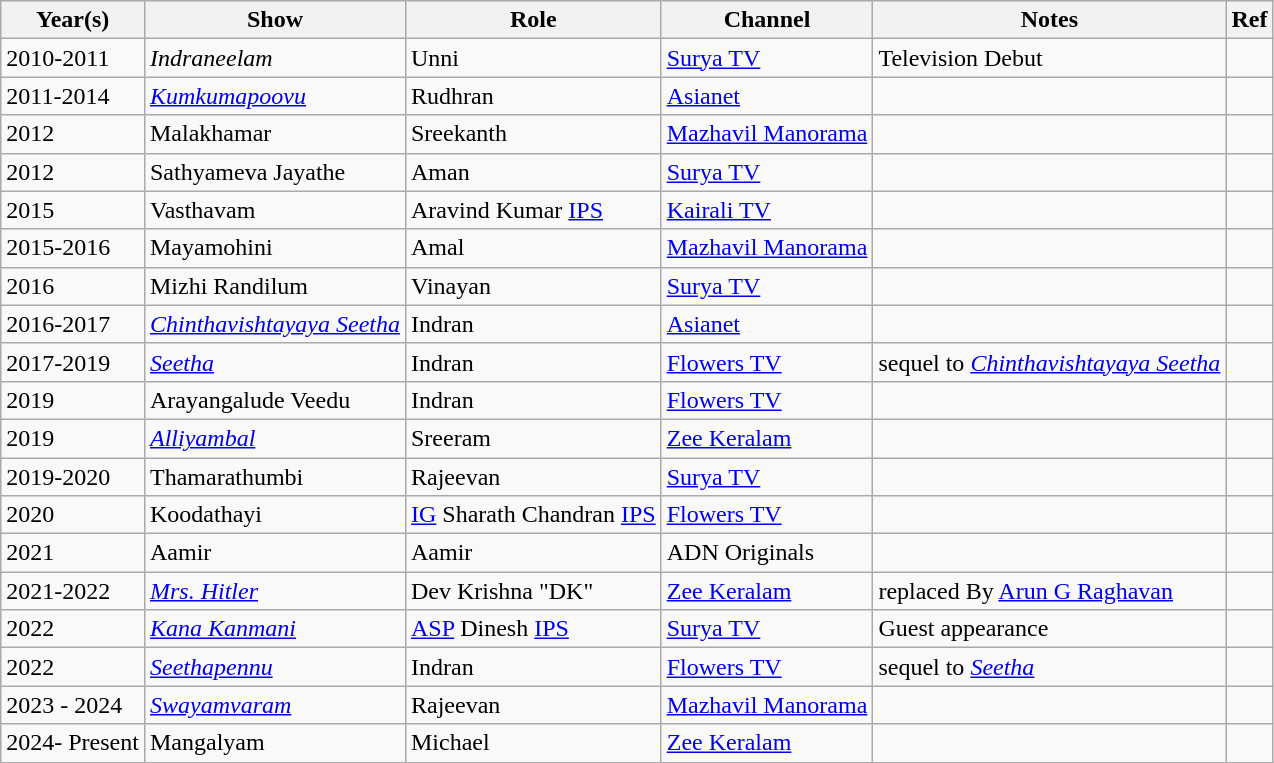<table class="wikitable">
<tr>
<th>Year(s)</th>
<th>Show</th>
<th>Role</th>
<th>Channel</th>
<th>Notes</th>
<th>Ref</th>
</tr>
<tr>
<td>2010-2011</td>
<td><em>Indraneelam</em></td>
<td>Unni</td>
<td><a href='#'>Surya TV</a></td>
<td>Television Debut</td>
<td></td>
</tr>
<tr>
<td>2011-2014</td>
<td><em><a href='#'>Kumkumapoovu</a></em></td>
<td>Rudhran</td>
<td><a href='#'>Asianet</a></td>
<td></td>
<td></td>
</tr>
<tr>
<td>2012</td>
<td>Malakhamar</td>
<td>Sreekanth</td>
<td><a href='#'>Mazhavil Manorama</a></td>
<td></td>
<td></td>
</tr>
<tr>
<td>2012</td>
<td>Sathyameva Jayathe</td>
<td>Aman</td>
<td><a href='#'>Surya TV</a></td>
<td></td>
<td></td>
</tr>
<tr>
<td>2015</td>
<td>Vasthavam</td>
<td>Aravind Kumar <a href='#'>IPS</a></td>
<td><a href='#'>Kairali TV</a></td>
<td></td>
<td></td>
</tr>
<tr>
<td>2015-2016</td>
<td>Mayamohini</td>
<td>Amal</td>
<td><a href='#'>Mazhavil Manorama</a></td>
<td></td>
<td></td>
</tr>
<tr>
<td>2016</td>
<td>Mizhi Randilum</td>
<td>Vinayan</td>
<td><a href='#'>Surya TV</a></td>
<td></td>
<td></td>
</tr>
<tr>
<td>2016-2017</td>
<td><em><a href='#'>Chinthavishtayaya Seetha</a></em></td>
<td>Indran</td>
<td><a href='#'>Asianet</a></td>
<td></td>
<td></td>
</tr>
<tr>
<td>2017-2019</td>
<td><em><a href='#'>Seetha</a></em></td>
<td>Indran</td>
<td><a href='#'>Flowers TV</a></td>
<td>sequel to <em><a href='#'>Chinthavishtayaya Seetha</a></em></td>
<td></td>
</tr>
<tr>
<td>2019</td>
<td>Arayangalude Veedu</td>
<td>Indran</td>
<td><a href='#'>Flowers TV</a></td>
<td></td>
<td></td>
</tr>
<tr>
<td>2019</td>
<td><em><a href='#'>Alliyambal</a></em></td>
<td>Sreeram</td>
<td><a href='#'>Zee Keralam</a></td>
<td></td>
<td></td>
</tr>
<tr>
<td>2019-2020</td>
<td>Thamarathumbi</td>
<td>Rajeevan</td>
<td><a href='#'>Surya TV</a></td>
<td></td>
<td></td>
</tr>
<tr>
<td>2020</td>
<td>Koodathayi</td>
<td><a href='#'>IG</a> Sharath Chandran <a href='#'>IPS</a></td>
<td><a href='#'>Flowers TV</a></td>
<td></td>
<td></td>
</tr>
<tr>
<td>2021</td>
<td>Aamir</td>
<td>Aamir</td>
<td>ADN Originals</td>
<td></td>
<td></td>
</tr>
<tr>
<td>2021-2022</td>
<td><em><a href='#'>Mrs. Hitler</a></em></td>
<td>Dev Krishna "DK"</td>
<td><a href='#'>Zee Keralam</a></td>
<td>replaced By <a href='#'>Arun G Raghavan</a></td>
<td></td>
</tr>
<tr>
<td>2022</td>
<td><em><a href='#'>Kana Kanmani</a></em></td>
<td><a href='#'>ASP</a> Dinesh <a href='#'>IPS</a></td>
<td><a href='#'>Surya TV</a></td>
<td>Guest appearance</td>
<td></td>
</tr>
<tr>
<td>2022</td>
<td><em><a href='#'>Seethapennu</a></em></td>
<td>Indran</td>
<td><a href='#'>Flowers TV</a></td>
<td>sequel to <a href='#'><em>Seetha</em></a></td>
<td></td>
</tr>
<tr>
<td>2023 - 2024</td>
<td><em><a href='#'>Swayamvaram</a></em></td>
<td>Rajeevan</td>
<td><a href='#'>Mazhavil Manorama</a></td>
<td></td>
<td></td>
</tr>
<tr>
<td>2024- Present</td>
<td>Mangalyam</td>
<td>Michael</td>
<td><a href='#'>Zee Keralam</a></td>
<td></td>
<td></td>
</tr>
</table>
